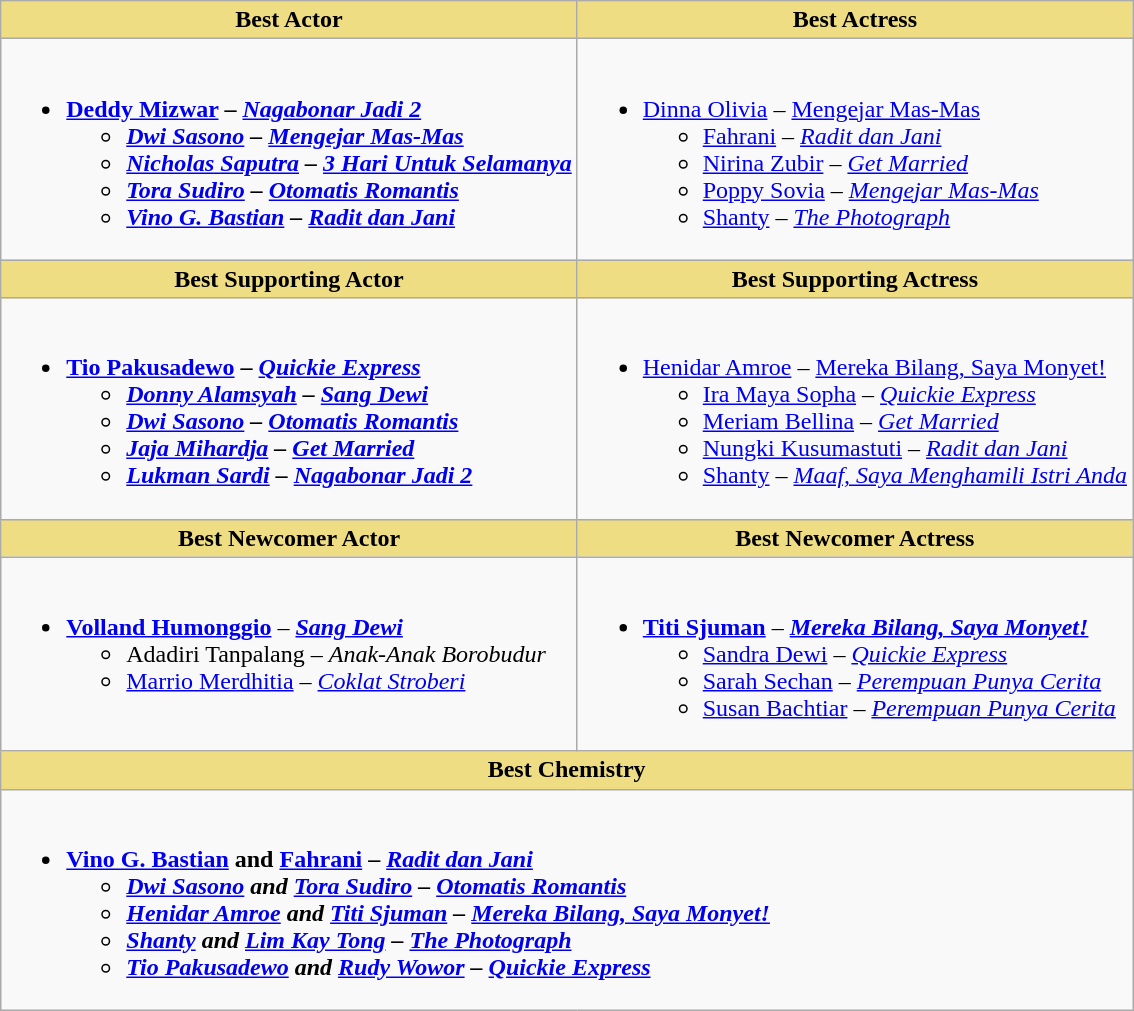<table class=wikitable style="width="100%">
<tr>
<th style="background:#EEDD82;" ! style="width="50%"><strong>Best Actor</strong></th>
<th style="background:#EEDD82;" ! style="width="50%"><strong>Best Actress</strong></th>
</tr>
<tr>
<td valign="top"><br><ul><li><strong><a href='#'>Deddy Mizwar</a> – <em><a href='#'>Nagabonar Jadi 2</a><strong><em><ul><li><a href='#'>Dwi Sasono</a> – </em><a href='#'>Mengejar Mas-Mas</a><em></li><li><a href='#'>Nicholas Saputra</a> – </em><a href='#'>3 Hari Untuk Selamanya</a><em></li><li><a href='#'>Tora Sudiro</a> – </em><a href='#'>Otomatis Romantis</a><em></li><li><a href='#'>Vino G. Bastian</a> – </em><a href='#'>Radit dan Jani</a><em></li></ul></li></ul></td>
<td valign="top"><br><ul><li></strong><a href='#'>Dinna Olivia</a> – </em><a href='#'>Mengejar Mas-Mas</a></em></strong><ul><li><a href='#'>Fahrani</a> – <em><a href='#'>Radit dan Jani</a></em></li><li><a href='#'>Nirina Zubir</a> – <em><a href='#'>Get Married</a></em></li><li><a href='#'>Poppy Sovia</a> – <em><a href='#'>Mengejar Mas-Mas</a></em></li><li><a href='#'>Shanty</a> – <em><a href='#'>The Photograph</a></em></li></ul></li></ul></td>
</tr>
<tr>
<th style="background:#EEDD82;" ! style="width="50%"><strong>Best Supporting Actor</strong></th>
<th style="background:#EEDD82;" ! style="width="50%"><strong>Best Supporting Actress</strong></th>
</tr>
<tr>
<td valign="top"><br><ul><li><strong><a href='#'>Tio Pakusadewo</a> – <em><a href='#'>Quickie Express</a><strong><em><ul><li><a href='#'>Donny Alamsyah</a> – </em><a href='#'>Sang Dewi</a><em></li><li><a href='#'>Dwi Sasono</a> – </em><a href='#'>Otomatis Romantis</a><em></li><li><a href='#'>Jaja Mihardja</a> – </em><a href='#'>Get Married</a><em></li><li><a href='#'>Lukman Sardi</a> – </em><a href='#'>Nagabonar Jadi 2</a><em></li></ul></li></ul></td>
<td valign="top"><br><ul><li></strong><a href='#'>Henidar Amroe</a> – </em><a href='#'>Mereka Bilang, Saya Monyet!</a></em></strong><ul><li><a href='#'>Ira Maya Sopha</a> – <em><a href='#'>Quickie Express</a></em></li><li><a href='#'>Meriam Bellina</a> – <em><a href='#'>Get Married</a></em></li><li><a href='#'>Nungki Kusumastuti</a> – <em><a href='#'>Radit dan Jani</a></em></li><li><a href='#'>Shanty</a> – <em><a href='#'>Maaf, Saya Menghamili Istri Anda</a></em></li></ul></li></ul></td>
</tr>
<tr>
<th style="background:#EEDD82;" ! style="width="50%"><strong>Best Newcomer Actor</strong></th>
<th style="background:#EEDD82;" ! style="width="50%"><strong>Best Newcomer Actress</strong></th>
</tr>
<tr>
<td valign="top"><br><ul><li><strong><a href='#'>Volland Humonggio</a></strong> – <strong><em><a href='#'>Sang Dewi</a></em></strong><ul><li>Adadiri Tanpalang – <em>Anak-Anak Borobudur</em></li><li><a href='#'>Marrio Merdhitia</a> – <em><a href='#'>Coklat Stroberi</a></em></li></ul></li></ul></td>
<td valign="top"><br><ul><li><strong><a href='#'>Titi Sjuman</a></strong> – <strong><em><a href='#'>Mereka Bilang, Saya Monyet!</a></em></strong><ul><li><a href='#'>Sandra Dewi</a> – <em><a href='#'>Quickie Express</a></em></li><li><a href='#'>Sarah Sechan</a> – <em><a href='#'>Perempuan Punya Cerita</a></em></li><li><a href='#'>Susan Bachtiar</a> – <em><a href='#'>Perempuan Punya Cerita</a></em></li></ul></li></ul></td>
</tr>
<tr>
<th style="background:#EEDD82;" ! style="width="50%" colspan= "2"><strong>Best Chemistry</strong></th>
</tr>
<tr>
<td valign="top" colspan= "2"><br><ul><li><strong><a href='#'>Vino G. Bastian</a> and <a href='#'>Fahrani</a> – <em><a href='#'>Radit dan Jani</a><strong><em><ul><li><a href='#'>Dwi Sasono</a> and <a href='#'>Tora Sudiro</a> – </em><a href='#'>Otomatis Romantis</a><em></li><li><a href='#'>Henidar Amroe</a> and <a href='#'>Titi Sjuman</a> – </em><a href='#'>Mereka Bilang, Saya Monyet!</a><em></li><li><a href='#'>Shanty</a> and <a href='#'>Lim Kay Tong</a> – </em><a href='#'>The Photograph</a><em></li><li><a href='#'>Tio Pakusadewo</a> and <a href='#'>Rudy Wowor</a> – </em><a href='#'>Quickie Express</a><em></li></ul></li></ul></td>
</tr>
</table>
